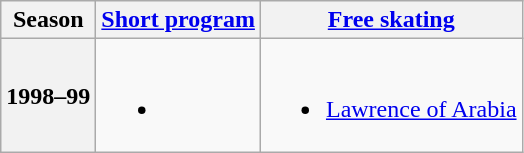<table class=wikitable style=text-align:center>
<tr>
<th>Season</th>
<th><a href='#'>Short program</a></th>
<th><a href='#'>Free skating</a></th>
</tr>
<tr>
<th>1998–99 <br> </th>
<td><br><ul><li></li></ul></td>
<td><br><ul><li><a href='#'>Lawrence of Arabia</a> <br></li></ul></td>
</tr>
</table>
